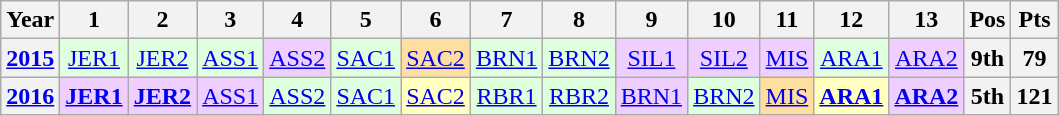<table class="wikitable" style="text-align:center;">
<tr>
<th>Year</th>
<th>1</th>
<th>2</th>
<th>3</th>
<th>4</th>
<th>5</th>
<th>6</th>
<th>7</th>
<th>8</th>
<th>9</th>
<th>10</th>
<th>11</th>
<th>12</th>
<th>13</th>
<th>Pos</th>
<th>Pts</th>
</tr>
<tr>
<th><a href='#'>2015</a></th>
<td style="background:#DFFFDF;"><a href='#'>JER1</a><br></td>
<td style="background:#DFFFDF;"><a href='#'>JER2</a><br></td>
<td style="background:#DFFFDF;"><a href='#'>ASS1</a><br></td>
<td style="background:#EFCFFF;"><a href='#'>ASS2</a><br></td>
<td style="background:#DFFFDF;"><a href='#'>SAC1</a><br></td>
<td style="background:#ffdf9f;"><a href='#'>SAC2</a><br></td>
<td style="background:#DFFFDF;"><a href='#'>BRN1</a><br></td>
<td style="background:#DFFFDF;"><a href='#'>BRN2</a><br></td>
<td style="background:#EFCFFF;"><a href='#'>SIL1</a><br></td>
<td style="background:#EFCFFF;"><a href='#'>SIL2</a><br></td>
<td style="background:#EFCFFF;"><a href='#'>MIS</a><br></td>
<td style="background:#DFFFDF;"><a href='#'>ARA1</a><br></td>
<td style="background:#EFCFFF;"><a href='#'>ARA2</a><br></td>
<th>9th</th>
<th>79</th>
</tr>
<tr>
<th><a href='#'>2016</a></th>
<td style="background:#EFCFFF;"><strong><a href='#'>JER1</a></strong><br></td>
<td style="background:#EFCFFF;"><strong><a href='#'>JER2</a></strong><br></td>
<td style="background:#EFCFFF;"><a href='#'>ASS1</a><br></td>
<td style="background:#DFFFDF;"><a href='#'>ASS2</a><br></td>
<td style="background:#DFFFDF;"><a href='#'>SAC1</a><br></td>
<td style="background:#FFFFBF;"><a href='#'>SAC2</a><br></td>
<td style="background:#DFFFDF;"><a href='#'>RBR1</a><br></td>
<td style="background:#DFFFDF;"><a href='#'>RBR2</a><br></td>
<td style="background:#EFCFFF;"><a href='#'>BRN1</a><br></td>
<td style="background:#DFFFDF;"><a href='#'>BRN2</a><br></td>
<td style="background:#FFDF9F;"><a href='#'>MIS</a><br></td>
<td style="background:#FFFFBF;"><strong><a href='#'>ARA1</a></strong><br></td>
<td style="background:#EFCFFF;"><strong><a href='#'>ARA2</a></strong><br></td>
<th>5th</th>
<th>121</th>
</tr>
</table>
